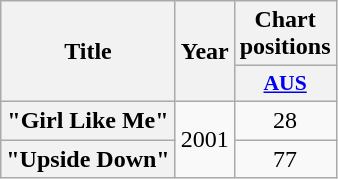<table class="wikitable plainrowheaders">
<tr>
<th rowspan="2">Title</th>
<th rowspan="2">Year</th>
<th colspan="1">Chart positions</th>
</tr>
<tr>
<th scope="col" style="width:3em; font-size:90%"><a href='#'>AUS</a><br></th>
</tr>
<tr>
<th scope="row">"Girl Like Me"</th>
<td rowspan="2">2001</td>
<td align="center">28</td>
</tr>
<tr>
<th scope="row">"Upside Down"</th>
<td align="center">77</td>
</tr>
</table>
